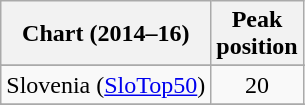<table class="wikitable sortable">
<tr>
<th>Chart (2014–16)</th>
<th>Peak<br>position</th>
</tr>
<tr>
</tr>
<tr>
</tr>
<tr>
</tr>
<tr>
</tr>
<tr>
</tr>
<tr>
</tr>
<tr>
</tr>
<tr>
</tr>
<tr>
</tr>
<tr>
<td scope="row">Slovenia (<a href='#'>SloTop50</a>)</td>
<td align=center>20</td>
</tr>
<tr>
</tr>
<tr>
</tr>
<tr>
</tr>
<tr>
</tr>
<tr>
</tr>
</table>
